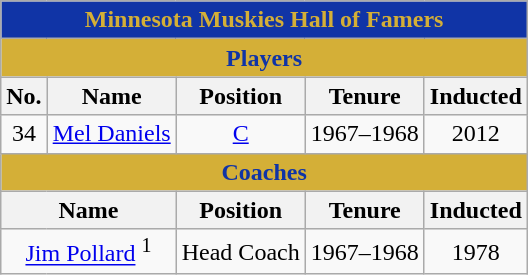<table class="wikitable" style="text-align:center">
<tr>
<th colspan="5" style="background:#1034A6; color:#D4AF37;">Minnesota Muskies Hall of Famers</th>
</tr>
<tr>
<th colspan="5" style="text-align:center; background:#D4AF37; color:#1034A6;">Players</th>
</tr>
<tr>
<th>No.</th>
<th>Name</th>
<th>Position</th>
<th>Tenure</th>
<th>Inducted</th>
</tr>
<tr>
<td>34</td>
<td><a href='#'>Mel Daniels</a></td>
<td><a href='#'>C</a></td>
<td>1967–1968</td>
<td>2012</td>
</tr>
<tr>
<th colspan="5" style="text-align:center; background:#D4AF37; color:#1034A6;">Coaches</th>
</tr>
<tr>
<th colspan=2>Name</th>
<th>Position</th>
<th>Tenure</th>
<th>Inducted</th>
</tr>
<tr>
<td colspan=2><a href='#'>Jim Pollard</a> <sup>1</sup></td>
<td>Head Coach</td>
<td>1967–1968</td>
<td>1978</td>
</tr>
</table>
